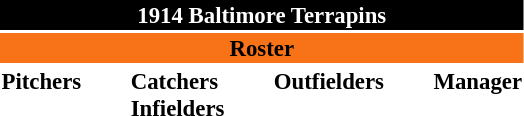<table class="toccolours" style="font-size: 95%;">
<tr>
<th colspan="10" style="background-color: black; color: white; text-align: center;">1914 Baltimore Terrapins</th>
</tr>
<tr>
<td colspan="10" style="background-color: #F87217; color: black; text-align: center;"><strong>Roster</strong></td>
</tr>
<tr>
<td valign="top"><strong>Pitchers</strong><br>








</td>
<td width="25px"></td>
<td valign="top"><strong>Catchers</strong><br>



<strong>Infielders</strong>





</td>
<td width="25px"></td>
<td valign="top"><strong>Outfielders</strong><br>






</td>
<td width="25px"></td>
<td valign="top"><strong>Manager</strong><br></td>
</tr>
</table>
